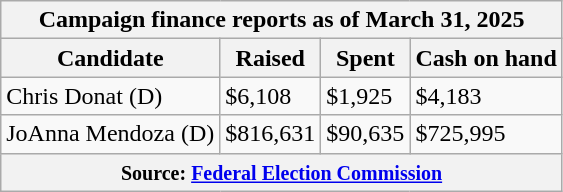<table class="wikitable sortable">
<tr>
<th colspan=4>Campaign finance reports as of March 31, 2025</th>
</tr>
<tr style="text-align:center;">
<th>Candidate</th>
<th>Raised</th>
<th>Spent</th>
<th>Cash on hand</th>
</tr>
<tr>
<td>Chris Donat (D)</td>
<td>$6,108</td>
<td>$1,925</td>
<td>$4,183</td>
</tr>
<tr>
<td>JoAnna Mendoza (D)</td>
<td>$816,631</td>
<td>$90,635</td>
<td>$725,995</td>
</tr>
<tr>
<th colspan="4"><small>Source: <a href='#'>Federal Election Commission</a></small></th>
</tr>
</table>
